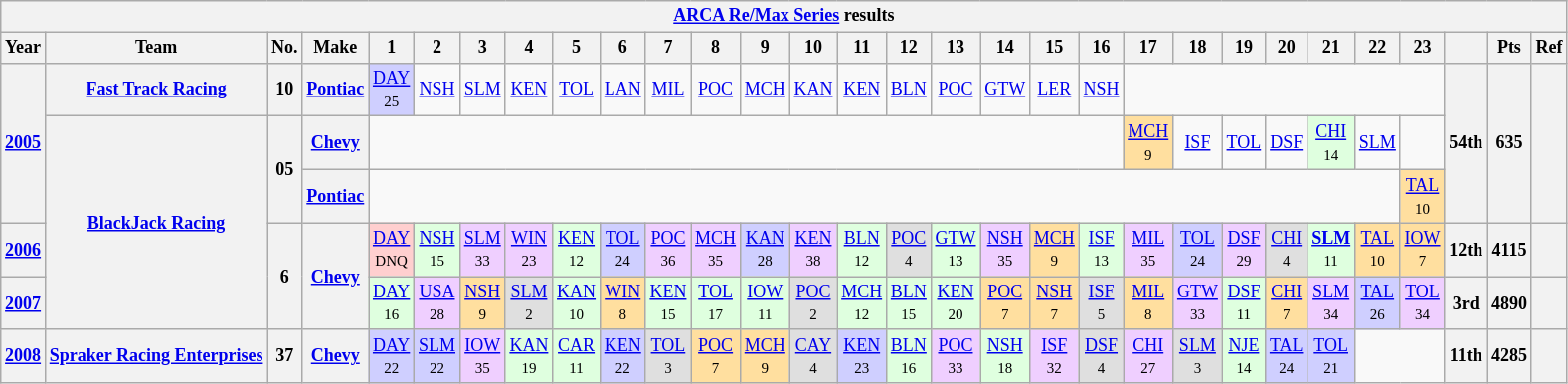<table class="wikitable" style="text-align:center; font-size:75%">
<tr>
<th colspan=30><a href='#'>ARCA Re/Max Series</a> results</th>
</tr>
<tr>
<th>Year</th>
<th>Team</th>
<th>No.</th>
<th>Make</th>
<th>1</th>
<th>2</th>
<th>3</th>
<th>4</th>
<th>5</th>
<th>6</th>
<th>7</th>
<th>8</th>
<th>9</th>
<th>10</th>
<th>11</th>
<th>12</th>
<th>13</th>
<th>14</th>
<th>15</th>
<th>16</th>
<th>17</th>
<th>18</th>
<th>19</th>
<th>20</th>
<th>21</th>
<th>22</th>
<th>23</th>
<th></th>
<th>Pts</th>
<th>Ref</th>
</tr>
<tr>
<th rowspan=3><a href='#'>2005</a></th>
<th><a href='#'>Fast Track Racing</a></th>
<th>10</th>
<th><a href='#'>Pontiac</a></th>
<td style="background:#CFCFFF;"><a href='#'>DAY</a><br><small>25</small></td>
<td><a href='#'>NSH</a></td>
<td><a href='#'>SLM</a></td>
<td><a href='#'>KEN</a></td>
<td><a href='#'>TOL</a></td>
<td><a href='#'>LAN</a></td>
<td><a href='#'>MIL</a></td>
<td><a href='#'>POC</a></td>
<td><a href='#'>MCH</a></td>
<td><a href='#'>KAN</a></td>
<td><a href='#'>KEN</a></td>
<td><a href='#'>BLN</a></td>
<td><a href='#'>POC</a></td>
<td><a href='#'>GTW</a></td>
<td><a href='#'>LER</a></td>
<td><a href='#'>NSH</a></td>
<td colspan=7></td>
<th rowspan=3>54th</th>
<th rowspan=3>635</th>
<th rowspan=3></th>
</tr>
<tr>
<th rowspan=4><a href='#'>BlackJack Racing</a></th>
<th rowspan=2>05</th>
<th><a href='#'>Chevy</a></th>
<td colspan=16></td>
<td style="background:#FFDF9F;"><a href='#'>MCH</a><br><small>9</small></td>
<td><a href='#'>ISF</a></td>
<td><a href='#'>TOL</a></td>
<td><a href='#'>DSF</a></td>
<td style="background:#DFFFDF;"><a href='#'>CHI</a><br><small>14</small></td>
<td><a href='#'>SLM</a></td>
<td></td>
</tr>
<tr>
<th><a href='#'>Pontiac</a></th>
<td colspan=22></td>
<td style="background:#FFDF9F;"><a href='#'>TAL</a><br><small>10</small></td>
</tr>
<tr>
<th><a href='#'>2006</a></th>
<th rowspan=2>6</th>
<th rowspan=2><a href='#'>Chevy</a></th>
<td style="background:#FFCFCF;"><a href='#'>DAY</a><br><small>DNQ</small></td>
<td style="background:#DFFFDF;"><a href='#'>NSH</a><br><small>15</small></td>
<td style="background:#EFCFFF;"><a href='#'>SLM</a><br><small>33</small></td>
<td style="background:#EFCFFF;"><a href='#'>WIN</a><br><small>23</small></td>
<td style="background:#DFFFDF;"><a href='#'>KEN</a><br><small>12</small></td>
<td style="background:#CFCFFF;"><a href='#'>TOL</a><br><small>24</small></td>
<td style="background:#EFCFFF;"><a href='#'>POC</a><br><small>36</small></td>
<td style="background:#EFCFFF;"><a href='#'>MCH</a><br><small>35</small></td>
<td style="background:#CFCFFF;"><a href='#'>KAN</a><br><small>28</small></td>
<td style="background:#EFCFFF;"><a href='#'>KEN</a><br><small>38</small></td>
<td style="background:#DFFFDF;"><a href='#'>BLN</a><br><small>12</small></td>
<td style="background:#DFDFDF;"><a href='#'>POC</a><br><small>4</small></td>
<td style="background:#DFFFDF;"><a href='#'>GTW</a><br><small>13</small></td>
<td style="background:#EFCFFF;"><a href='#'>NSH</a><br><small>35</small></td>
<td style="background:#FFDF9F;"><a href='#'>MCH</a><br><small>9</small></td>
<td style="background:#DFFFDF;"><a href='#'>ISF</a><br><small>13</small></td>
<td style="background:#EFCFFF;"><a href='#'>MIL</a><br><small>35</small></td>
<td style="background:#CFCFFF;"><a href='#'>TOL</a><br><small>24</small></td>
<td style="background:#EFCFFF;"><a href='#'>DSF</a><br><small>29</small></td>
<td style="background:#DFDFDF;"><a href='#'>CHI</a><br><small>4</small></td>
<td style="background:#DFFFDF;"><strong><a href='#'>SLM</a></strong><br><small>11</small></td>
<td style="background:#FFDF9F;"><a href='#'>TAL</a><br><small>10</small></td>
<td style="background:#FFDF9F;"><a href='#'>IOW</a><br><small>7</small></td>
<th>12th</th>
<th>4115</th>
<th></th>
</tr>
<tr>
<th><a href='#'>2007</a></th>
<td style="background:#DFFFDF;"><a href='#'>DAY</a><br><small>16</small></td>
<td style="background:#EFCFFF;"><a href='#'>USA</a><br><small>28</small></td>
<td style="background:#FFDF9F;"><a href='#'>NSH</a><br><small>9</small></td>
<td style="background:#DFDFDF;"><a href='#'>SLM</a><br><small>2</small></td>
<td style="background:#DFFFDF;"><a href='#'>KAN</a><br><small>10</small></td>
<td style="background:#FFDF9F;"><a href='#'>WIN</a><br><small>8</small></td>
<td style="background:#DFFFDF;"><a href='#'>KEN</a><br><small>15</small></td>
<td style="background:#DFFFDF;"><a href='#'>TOL</a><br><small>17</small></td>
<td style="background:#DFFFDF;"><a href='#'>IOW</a><br><small>11</small></td>
<td style="background:#DFDFDF;"><a href='#'>POC</a><br><small>2</small></td>
<td style="background:#DFFFDF;"><a href='#'>MCH</a><br><small>12</small></td>
<td style="background:#DFFFDF;"><a href='#'>BLN</a><br><small>15</small></td>
<td style="background:#DFFFDF;"><a href='#'>KEN</a><br><small>20</small></td>
<td style="background:#FFDF9F;"><a href='#'>POC</a><br><small>7</small></td>
<td style="background:#FFDF9F;"><a href='#'>NSH</a><br><small>7</small></td>
<td style="background:#DFDFDF;"><a href='#'>ISF</a><br><small>5</small></td>
<td style="background:#FFDF9F;"><a href='#'>MIL</a><br><small>8</small></td>
<td style="background:#EFCFFF;"><a href='#'>GTW</a><br><small>33</small></td>
<td style="background:#DFFFDF;"><a href='#'>DSF</a><br><small>11</small></td>
<td style="background:#FFDF9F;"><a href='#'>CHI</a><br><small>7</small></td>
<td style="background:#EFCFFF;"><a href='#'>SLM</a><br><small>34</small></td>
<td style="background:#CFCFFF;"><a href='#'>TAL</a><br><small>26</small></td>
<td style="background:#EFCFFF;"><a href='#'>TOL</a><br><small>34</small></td>
<th>3rd</th>
<th>4890</th>
<th></th>
</tr>
<tr>
<th><a href='#'>2008</a></th>
<th><a href='#'>Spraker Racing Enterprises</a></th>
<th>37</th>
<th><a href='#'>Chevy</a></th>
<td style="background:#CFCFFF;"><a href='#'>DAY</a><br><small>22</small></td>
<td style="background:#CFCFFF;"><a href='#'>SLM</a><br><small>22</small></td>
<td style="background:#EFCFFF;"><a href='#'>IOW</a><br><small>35</small></td>
<td style="background:#DFFFDF;"><a href='#'>KAN</a><br><small>19</small></td>
<td style="background:#DFFFDF;"><a href='#'>CAR</a><br><small>11</small></td>
<td style="background:#CFCFFF;"><a href='#'>KEN</a><br><small>22</small></td>
<td style="background:#DFDFDF;"><a href='#'>TOL</a><br><small>3</small></td>
<td style="background:#FFDF9F;"><a href='#'>POC</a><br><small>7</small></td>
<td style="background:#FFDF9F;"><a href='#'>MCH</a><br><small>9</small></td>
<td style="background:#DFDFDF;"><a href='#'>CAY</a><br><small>4</small></td>
<td style="background:#CFCFFF;"><a href='#'>KEN</a><br><small>23</small></td>
<td style="background:#DFFFDF;"><a href='#'>BLN</a><br><small>16</small></td>
<td style="background:#EFCFFF;"><a href='#'>POC</a><br><small>33</small></td>
<td style="background:#DFFFDF;"><a href='#'>NSH</a><br><small>18</small></td>
<td style="background:#EFCFFF;"><a href='#'>ISF</a><br><small>32</small></td>
<td style="background:#DFDFDF;"><a href='#'>DSF</a><br><small>4</small></td>
<td style="background:#EFCFFF;"><a href='#'>CHI</a><br><small>27</small></td>
<td style="background:#DFDFDF;"><a href='#'>SLM</a><br><small>3</small></td>
<td style="background:#DFFFDF;"><a href='#'>NJE</a><br><small>14</small></td>
<td style="background:#CFCFFF;"><a href='#'>TAL</a><br><small>24</small></td>
<td style="background:#CFCFFF;"><a href='#'>TOL</a><br><small>21</small></td>
<td colspan=2></td>
<th>11th</th>
<th>4285</th>
<th></th>
</tr>
</table>
